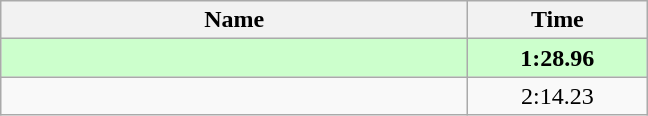<table class="wikitable" style="text-align:center;">
<tr>
<th style="width:19em">Name</th>
<th style="width:7em">Time</th>
</tr>
<tr bgcolor=ccffcc>
<td align=left><strong></strong></td>
<td><strong>1:28.96</strong></td>
</tr>
<tr>
<td align=left></td>
<td>2:14.23</td>
</tr>
</table>
